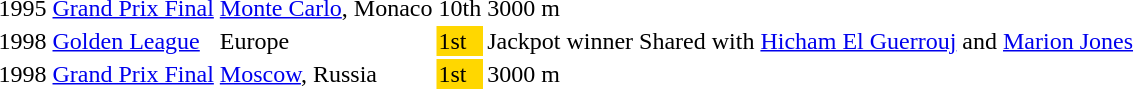<table>
<tr>
<td>1995</td>
<td><a href='#'>Grand Prix Final</a></td>
<td><a href='#'>Monte Carlo</a>, Monaco</td>
<td>10th</td>
<td>3000 m</td>
<td></td>
</tr>
<tr>
<td>1998</td>
<td><a href='#'>Golden League</a></td>
<td>Europe</td>
<td bgcolor=gold>1st</td>
<td>Jackpot winner</td>
<td>Shared with <a href='#'>Hicham El Guerrouj</a> and <a href='#'>Marion Jones</a></td>
</tr>
<tr>
<td>1998</td>
<td><a href='#'>Grand Prix Final</a></td>
<td><a href='#'>Moscow</a>, Russia</td>
<td bgcolor=gold>1st</td>
<td>3000 m</td>
<td></td>
</tr>
</table>
